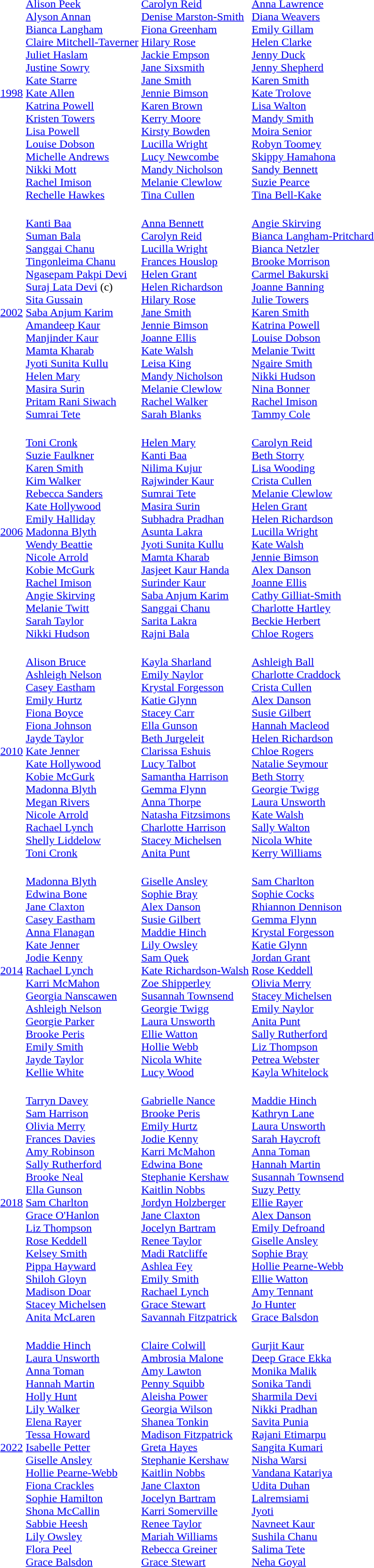<table>
<tr>
<td><a href='#'>1998</a></td>
<td><br><a href='#'>Alison Peek</a><br><a href='#'>Alyson Annan</a><br><a href='#'>Bianca Langham</a><br><a href='#'>Claire Mitchell-Taverner</a><br><a href='#'>Juliet Haslam</a><br><a href='#'>Justine Sowry</a><br><a href='#'>Kate Starre</a><br><a href='#'>Kate Allen</a><br><a href='#'>Katrina Powell</a><br><a href='#'>Kristen Towers</a><br><a href='#'>Lisa Powell</a><br><a href='#'>Louise Dobson</a><br><a href='#'>Michelle Andrews</a><br><a href='#'>Nikki Mott</a><br><a href='#'>Rachel Imison</a><br><a href='#'>Rechelle Hawkes</a></td>
<td><br><a href='#'>Carolyn Reid</a><br><a href='#'>Denise Marston-Smith</a><br><a href='#'>Fiona Greenham</a><br><a href='#'>Hilary Rose</a><br><a href='#'>Jackie Empson</a><br><a href='#'>Jane Sixsmith</a><br><a href='#'>Jane Smith</a><br><a href='#'>Jennie Bimson</a><br><a href='#'>Karen Brown</a><br><a href='#'>Kerry Moore</a><br><a href='#'>Kirsty Bowden</a><br><a href='#'>Lucilla Wright</a><br><a href='#'>Lucy Newcombe</a><br><a href='#'>Mandy Nicholson</a><br><a href='#'>Melanie Clewlow</a><br><a href='#'>Tina Cullen</a></td>
<td><br><a href='#'>Anna Lawrence</a><br><a href='#'>Diana Weavers</a><br><a href='#'>Emily Gillam</a><br><a href='#'>Helen Clarke</a><br><a href='#'>Jenny Duck</a><br><a href='#'>Jenny Shepherd</a><br><a href='#'>Karen Smith</a><br><a href='#'>Kate Trolove</a><br><a href='#'>Lisa Walton</a><br><a href='#'>Mandy Smith</a><br><a href='#'>Moira Senior</a><br><a href='#'>Robyn Toomey</a><br><a href='#'>Skippy Hamahona</a><br><a href='#'>Sandy Bennett</a><br><a href='#'>Suzie Pearce</a><br><a href='#'>Tina Bell-Kake</a></td>
</tr>
<tr>
<td><a href='#'>2002</a></td>
<td><br><a href='#'>Kanti Baa</a><br><a href='#'>Suman Bala</a><br><a href='#'>Sanggai Chanu</a><br><a href='#'>Tingonleima Chanu</a><br><a href='#'>Ngasepam Pakpi Devi</a><br><a href='#'>Suraj Lata Devi</a> (c)<br><a href='#'>Sita Gussain</a><br><a href='#'>Saba Anjum Karim</a><br><a href='#'>Amandeep Kaur</a><br><a href='#'>Manjinder Kaur</a><br><a href='#'>Mamta Kharab</a><br><a href='#'>Jyoti Sunita Kullu</a><br><a href='#'>Helen Mary</a><br><a href='#'>Masira Surin</a><br><a href='#'>Pritam Rani Siwach</a><br><a href='#'>Sumrai Tete</a></td>
<td><br><a href='#'>Anna Bennett</a><br><a href='#'>Carolyn Reid</a><br><a href='#'>Lucilla Wright</a><br><a href='#'>Frances Houslop</a><br><a href='#'>Helen Grant</a><br><a href='#'>Helen Richardson</a><br><a href='#'>Hilary Rose</a><br><a href='#'>Jane Smith</a><br><a href='#'>Jennie Bimson</a><br><a href='#'>Joanne Ellis</a><br><a href='#'>Kate Walsh</a><br><a href='#'>Leisa King</a><br><a href='#'>Mandy Nicholson</a><br><a href='#'>Melanie Clewlow</a><br><a href='#'>Rachel Walker</a><br><a href='#'>Sarah Blanks</a></td>
<td><br><a href='#'>Angie Skirving</a><br><a href='#'>Bianca Langham-Pritchard</a><br><a href='#'>Bianca Netzler</a><br><a href='#'>Brooke Morrison</a><br><a href='#'>Carmel Bakurski</a><br><a href='#'>Joanne Banning</a><br><a href='#'>Julie Towers</a><br><a href='#'>Karen Smith</a><br><a href='#'>Katrina Powell</a><br><a href='#'>Louise Dobson</a><br><a href='#'>Melanie Twitt</a><br><a href='#'>Ngaire Smith</a><br><a href='#'>Nikki Hudson</a><br><a href='#'>Nina Bonner</a><br><a href='#'>Rachel Imison</a><br><a href='#'>Tammy Cole</a></td>
</tr>
<tr>
<td><a href='#'>2006</a></td>
<td><br><a href='#'>Toni Cronk</a><br><a href='#'>Suzie Faulkner</a><br><a href='#'>Karen Smith</a><br><a href='#'>Kim Walker</a><br><a href='#'>Rebecca Sanders</a><br><a href='#'>Kate Hollywood</a><br><a href='#'>Emily Halliday</a><br><a href='#'>Madonna Blyth</a><br><a href='#'>Wendy Beattie</a><br><a href='#'>Nicole Arrold</a><br><a href='#'>Kobie McGurk</a><br><a href='#'>Rachel Imison</a><br><a href='#'>Angie Skirving</a><br><a href='#'>Melanie Twitt</a><br><a href='#'>Sarah Taylor</a><br><a href='#'>Nikki Hudson</a></td>
<td><br><a href='#'>Helen Mary</a><br><a href='#'>Kanti Baa</a><br><a href='#'>Nilima Kujur</a><br><a href='#'>Rajwinder Kaur</a><br><a href='#'>Sumrai Tete</a><br><a href='#'>Masira Surin</a><br><a href='#'>Subhadra Pradhan</a><br><a href='#'>Asunta Lakra</a><br><a href='#'>Jyoti Sunita Kullu</a><br><a href='#'>Mamta Kharab</a><br><a href='#'>Jasjeet Kaur Handa</a><br><a href='#'>Surinder Kaur</a><br><a href='#'>Saba Anjum Karim</a><br><a href='#'>Sanggai Chanu</a><br><a href='#'>Sarita Lakra</a><br><a href='#'>Rajni Bala</a></td>
<td><br><a href='#'>Carolyn Reid</a><br><a href='#'>Beth Storry</a><br><a href='#'>Lisa Wooding</a><br><a href='#'>Crista Cullen</a><br><a href='#'>Melanie Clewlow</a><br><a href='#'>Helen Grant</a><br><a href='#'>Helen Richardson</a><br><a href='#'>Lucilla Wright</a><br><a href='#'>Kate Walsh</a><br><a href='#'>Jennie Bimson</a><br><a href='#'>Alex Danson</a><br><a href='#'>Joanne Ellis</a><br><a href='#'>Cathy Gilliat-Smith</a><br><a href='#'>Charlotte Hartley</a><br><a href='#'>Beckie Herbert</a><br><a href='#'>Chloe Rogers</a></td>
</tr>
<tr>
<td><a href='#'>2010</a></td>
<td><br><a href='#'>Alison Bruce</a><br><a href='#'>Ashleigh Nelson</a><br><a href='#'>Casey Eastham</a><br><a href='#'>Emily Hurtz</a><br><a href='#'>Fiona Boyce</a><br><a href='#'>Fiona Johnson</a><br><a href='#'>Jayde Taylor</a><br><a href='#'>Kate Jenner</a><br><a href='#'>Kate Hollywood</a><br><a href='#'>Kobie McGurk</a><br><a href='#'>Madonna Blyth</a><br><a href='#'>Megan Rivers</a><br><a href='#'>Nicole Arrold</a><br><a href='#'>Rachael Lynch</a><br><a href='#'>Shelly Liddelow</a><br><a href='#'>Toni Cronk</a></td>
<td><br><a href='#'>Kayla Sharland</a><br><a href='#'>Emily Naylor</a><br><a href='#'>Krystal Forgesson</a><br><a href='#'>Katie Glynn</a><br><a href='#'>Stacey Carr</a><br><a href='#'>Ella Gunson</a><br><a href='#'>Beth Jurgeleit</a><br><a href='#'>Clarissa Eshuis</a><br><a href='#'>Lucy Talbot</a><br><a href='#'>Samantha Harrison</a><br><a href='#'>Gemma Flynn</a><br><a href='#'>Anna Thorpe</a><br><a href='#'>Natasha Fitzsimons</a><br><a href='#'>Charlotte Harrison</a><br><a href='#'>Stacey Michelsen</a><br><a href='#'>Anita Punt</a></td>
<td><br><a href='#'>Ashleigh Ball</a><br><a href='#'>Charlotte Craddock</a><br><a href='#'>Crista Cullen</a><br><a href='#'>Alex Danson</a><br><a href='#'>Susie Gilbert</a><br><a href='#'>Hannah Macleod</a><br><a href='#'>Helen Richardson</a><br><a href='#'>Chloe Rogers</a><br><a href='#'>Natalie Seymour</a><br><a href='#'>Beth Storry</a><br><a href='#'>Georgie Twigg</a><br><a href='#'>Laura Unsworth</a><br><a href='#'>Kate Walsh</a><br><a href='#'>Sally Walton</a><br><a href='#'>Nicola White</a><br><a href='#'>Kerry Williams</a></td>
</tr>
<tr>
<td><a href='#'>2014</a></td>
<td><br><a href='#'>Madonna Blyth</a><br> <a href='#'>Edwina Bone</a><br> <a href='#'>Jane Claxton</a><br> <a href='#'>Casey Eastham</a><br> <a href='#'>Anna Flanagan</a><br> <a href='#'>Kate Jenner</a><br> <a href='#'>Jodie Kenny</a><br> <a href='#'>Rachael Lynch</a><br> <a href='#'>Karri McMahon</a><br> <a href='#'>Georgia Nanscawen</a><br><a href='#'>Ashleigh Nelson</a><br> <a href='#'>Georgie Parker</a><br> <a href='#'>Brooke Peris</a><br> <a href='#'>Emily Smith</a><br> <a href='#'>Jayde Taylor</a><br> <a href='#'>Kellie White</a></td>
<td><br><a href='#'>Giselle Ansley</a><br> <a href='#'>Sophie Bray</a><br> <a href='#'>Alex Danson</a><br> <a href='#'>Susie Gilbert</a><br> <a href='#'>Maddie Hinch</a><br> <a href='#'>Lily Owsley</a><br> <a href='#'>Sam Quek</a><br> <a href='#'>Kate Richardson-Walsh</a><br> <a href='#'>Zoe Shipperley</a><br> <a href='#'>Susannah Townsend</a><br> <a href='#'>Georgie Twigg</a><br> <a href='#'>Laura Unsworth</a><br> <a href='#'>Ellie Watton</a><br> <a href='#'>Hollie Webb</a><br> <a href='#'>Nicola White</a><br> <a href='#'>Lucy Wood</a></td>
<td><br><a href='#'>Sam Charlton</a><br> <a href='#'>Sophie Cocks</a><br> <a href='#'>Rhiannon Dennison</a><br> <a href='#'>Gemma Flynn</a><br> <a href='#'>Krystal Forgesson</a><br> <a href='#'>Katie Glynn</a><br> <a href='#'>Jordan Grant</a><br> <a href='#'>Rose Keddell</a><br> <a href='#'>Olivia Merry</a><br> <a href='#'>Stacey Michelsen</a><br> <a href='#'>Emily Naylor</a><br> <a href='#'>Anita Punt</a><br> <a href='#'>Sally Rutherford</a><br> <a href='#'>Liz Thompson</a><br> <a href='#'>Petrea Webster</a><br> <a href='#'>Kayla Whitelock</a></td>
</tr>
<tr>
<td><a href='#'>2018</a><br></td>
<td><br><a href='#'>Tarryn Davey</a><br><a href='#'>Sam Harrison</a><br><a href='#'>Olivia Merry</a><br><a href='#'>Frances Davies</a><br><a href='#'>Amy Robinson</a><br><a href='#'>Sally Rutherford</a><br><a href='#'>Brooke Neal</a><br><a href='#'>Ella Gunson</a><br><a href='#'>Sam Charlton</a><br><a href='#'>Grace O'Hanlon</a><br><a href='#'>Liz Thompson</a><br><a href='#'>Rose Keddell</a><br><a href='#'>Kelsey Smith</a><br><a href='#'>Pippa Hayward</a><br><a href='#'>Shiloh Gloyn</a><br><a href='#'>Madison Doar</a><br><a href='#'>Stacey Michelsen</a><br><a href='#'>Anita McLaren</a></td>
<td><br><a href='#'>Gabrielle Nance</a><br><a href='#'>Brooke Peris</a><br><a href='#'>Emily Hurtz</a><br><a href='#'>Jodie Kenny</a><br><a href='#'>Karri McMahon</a><br><a href='#'>Edwina Bone</a><br><a href='#'>Stephanie Kershaw</a><br><a href='#'>Kaitlin Nobbs</a><br><a href='#'>Jordyn Holzberger</a><br><a href='#'>Jane Claxton</a><br><a href='#'>Jocelyn Bartram</a><br><a href='#'>Renee Taylor</a><br><a href='#'>Madi Ratcliffe</a><br><a href='#'>Ashlea Fey</a><br><a href='#'>Emily Smith</a><br><a href='#'>Rachael Lynch</a><br><a href='#'>Grace Stewart</a><br><a href='#'>Savannah Fitzpatrick</a></td>
<td><br><a href='#'>Maddie Hinch</a><br><a href='#'>Kathryn Lane</a><br><a href='#'>Laura Unsworth</a><br><a href='#'>Sarah Haycroft</a><br><a href='#'>Anna Toman</a><br><a href='#'>Hannah Martin</a><br><a href='#'>Susannah Townsend</a><br><a href='#'>Suzy Petty</a><br><a href='#'>Ellie Rayer</a><br><a href='#'>Alex Danson</a><br><a href='#'>Emily Defroand</a><br><a href='#'>Giselle Ansley</a><br><a href='#'>Sophie Bray</a><br><a href='#'>Hollie Pearne-Webb</a><br><a href='#'>Ellie Watton</a><br><a href='#'>Amy Tennant</a><br><a href='#'>Jo Hunter</a><br><a href='#'>Grace Balsdon</a></td>
</tr>
<tr>
<td><a href='#'>2022</a></td>
<td><br><a href='#'>Maddie Hinch</a><br><a href='#'>Laura Unsworth</a><br><a href='#'>Anna Toman</a><br><a href='#'>Hannah Martin</a><br><a href='#'>Holly Hunt</a><br><a href='#'>Lily Walker</a><br><a href='#'>Elena Rayer</a><br><a href='#'>Tessa Howard</a><br><a href='#'>Isabelle Petter</a><br><a href='#'>Giselle Ansley</a><br><a href='#'>Hollie Pearne-Webb</a><br><a href='#'>Fiona Crackles</a><br><a href='#'>Sophie Hamilton</a><br><a href='#'>Shona McCallin</a><br><a href='#'>Sabbie Heesh</a><br><a href='#'>Lily Owsley</a><br><a href='#'>Flora Peel</a><br><a href='#'>Grace Balsdon</a></td>
<td><br><a href='#'>Claire Colwill</a><br><a href='#'>Ambrosia Malone</a><br><a href='#'>Amy Lawton</a><br><a href='#'>Penny Squibb</a><br><a href='#'>Aleisha Power</a><br><a href='#'>Georgia Wilson</a><br><a href='#'>Shanea Tonkin</a><br><a href='#'>Madison Fitzpatrick</a><br><a href='#'>Greta Hayes</a><br><a href='#'>Stephanie Kershaw</a><br><a href='#'>Kaitlin Nobbs</a><br><a href='#'>Jane Claxton</a><br><a href='#'>Jocelyn Bartram</a><br><a href='#'>Karri Somerville</a><br><a href='#'>Renee Taylor</a><br><a href='#'>Mariah Williams</a><br><a href='#'>Rebecca Greiner</a><br><a href='#'>Grace Stewart</a></td>
<td><br><a href='#'>Gurjit Kaur</a><br><a href='#'>Deep Grace Ekka</a><br><a href='#'>Monika Malik</a><br><a href='#'>Sonika Tandi</a><br><a href='#'>Sharmila Devi</a><br><a href='#'>Nikki Pradhan</a><br><a href='#'>Savita Punia</a><br><a href='#'>Rajani Etimarpu</a><br><a href='#'>Sangita Kumari</a><br><a href='#'>Nisha Warsi</a><br><a href='#'>Vandana Katariya</a><br><a href='#'>Udita Duhan</a><br><a href='#'>Lalremsiami</a><br><a href='#'>Jyoti</a><br><a href='#'>Navneet Kaur</a><br><a href='#'>Sushila Chanu</a><br><a href='#'>Salima Tete</a><br><a href='#'>Neha Goyal</a></td>
</tr>
</table>
